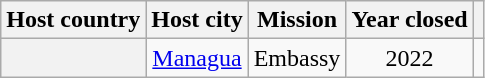<table class="wikitable plainrowheaders" style="text-align:center;">
<tr>
<th scope="col">Host country</th>
<th scope="col">Host city</th>
<th scope="col">Mission</th>
<th scope="col">Year closed</th>
<th scope="col"></th>
</tr>
<tr>
<th scope="row"></th>
<td><a href='#'>Managua</a></td>
<td>Embassy</td>
<td>2022</td>
<td></td>
</tr>
</table>
